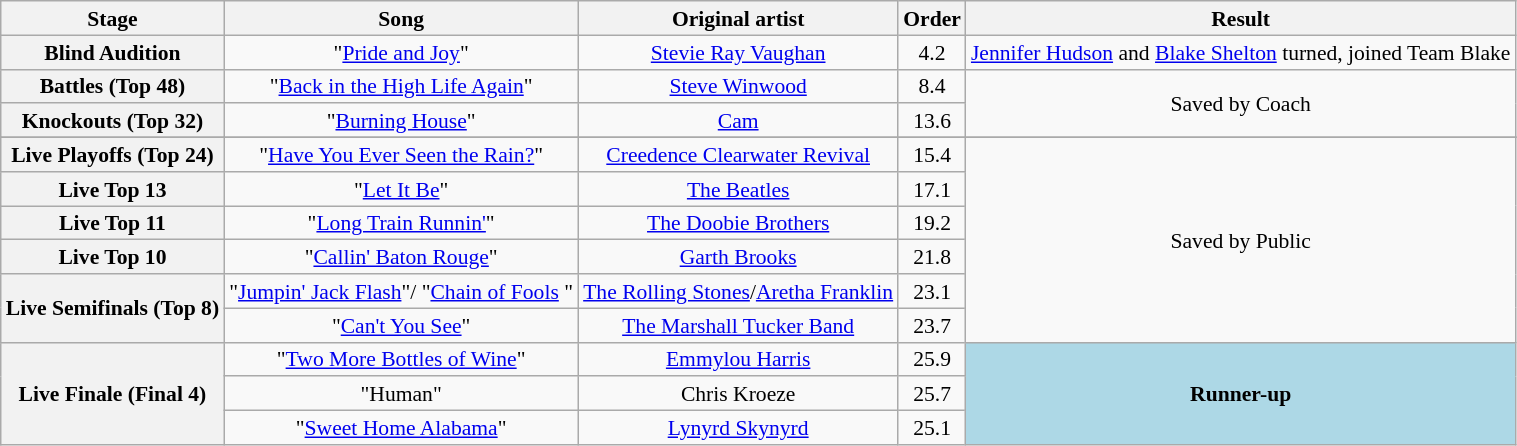<table class="wikitable collapsible"   style="text-align:center; font-size:90%; line-height:16px;">
<tr>
<th scope="col">Stage</th>
<th scope="col">Song</th>
<th scope="col">Original artist</th>
<th scope="col">Order</th>
<th scope="col">Result</th>
</tr>
<tr>
<th scope="row">Blind Audition</th>
<td>"<a href='#'>Pride and Joy</a>"</td>
<td><a href='#'>Stevie Ray Vaughan</a></td>
<td>4.2</td>
<td><a href='#'>Jennifer Hudson</a> and <a href='#'>Blake Shelton</a> turned, joined Team Blake</td>
</tr>
<tr>
<th scope="row">Battles (Top 48)</th>
<td>"<a href='#'>Back in the High Life Again</a>" </td>
<td><a href='#'>Steve Winwood</a></td>
<td>8.4</td>
<td rowspan=2>Saved by Coach</td>
</tr>
<tr>
<th scope="row">Knockouts (Top 32)</th>
<td>"<a href='#'>Burning House</a>"  </td>
<td><a href='#'>Cam</a></td>
<td>13.6</td>
</tr>
<tr>
</tr>
<tr>
<th scope="row">Live Playoffs (Top 24)</th>
<td>"<a href='#'>Have You Ever Seen the Rain?</a>"</td>
<td><a href='#'>Creedence Clearwater Revival</a></td>
<td>15.4</td>
<td rowspan=6>Saved by Public</td>
</tr>
<tr>
<th scope="row">Live Top 13</th>
<td>"<a href='#'>Let It Be</a>"</td>
<td><a href='#'>The Beatles</a></td>
<td>17.1</td>
</tr>
<tr>
<th scope="row">Live Top 11</th>
<td>"<a href='#'>Long Train Runnin'</a>"</td>
<td><a href='#'>The Doobie Brothers</a></td>
<td>19.2</td>
</tr>
<tr>
<th scope="row">Live Top 10</th>
<td>"<a href='#'>Callin' Baton Rouge</a>"</td>
<td><a href='#'>Garth Brooks</a></td>
<td>21.8</td>
</tr>
<tr>
<th scope="row" rowspan=2>Live Semifinals (Top 8)</th>
<td>"<a href='#'>Jumpin' Jack Flash</a>"/ "<a href='#'>Chain of Fools</a> " </td>
<td><a href='#'>The Rolling Stones</a>/<a href='#'>Aretha Franklin</a></td>
<td>23.1</td>
</tr>
<tr>
<td>"<a href='#'>Can't You See</a>"</td>
<td><a href='#'>The Marshall Tucker Band</a></td>
<td>23.7</td>
</tr>
<tr>
<th scope="row" rowspan="3">Live Finale (Final 4)</th>
<td>"<a href='#'>Two More Bottles of Wine</a>" </td>
<td><a href='#'>Emmylou Harris</a></td>
<td>25.9</td>
<td style="background:lightblue;"  rowspan="3"><strong>Runner-up</strong></td>
</tr>
<tr>
<td>"Human"  </td>
<td>Chris Kroeze</td>
<td>25.7</td>
</tr>
<tr>
<td>"<a href='#'>Sweet Home Alabama</a>"</td>
<td><a href='#'>Lynyrd Skynyrd</a></td>
<td>25.1</td>
</tr>
</table>
